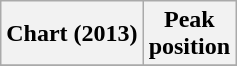<table class="wikitable plainrowheaders sortable">
<tr>
<th>Chart (2013)</th>
<th>Peak<br>position</th>
</tr>
<tr>
</tr>
</table>
